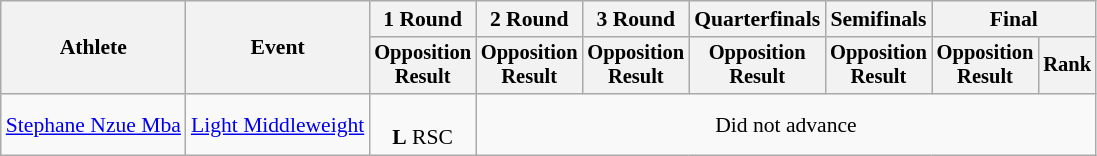<table class="wikitable" style="font-size:90%">
<tr>
<th rowspan="2">Athlete</th>
<th rowspan="2">Event</th>
<th>1 Round</th>
<th>2 Round</th>
<th>3 Round</th>
<th>Quarterfinals</th>
<th>Semifinals</th>
<th colspan=2>Final</th>
</tr>
<tr style="font-size:95%">
<th>Opposition<br>Result</th>
<th>Opposition<br>Result</th>
<th>Opposition<br>Result</th>
<th>Opposition<br>Result</th>
<th>Opposition<br>Result</th>
<th>Opposition<br>Result</th>
<th>Rank</th>
</tr>
<tr align=center>
<td align=left><a href='#'>Stephane Nzue Mba</a></td>
<td align=left><a href='#'>Light Middleweight</a></td>
<td><br><strong>L</strong> RSC</td>
<td colspan=7>Did not advance</td>
</tr>
</table>
